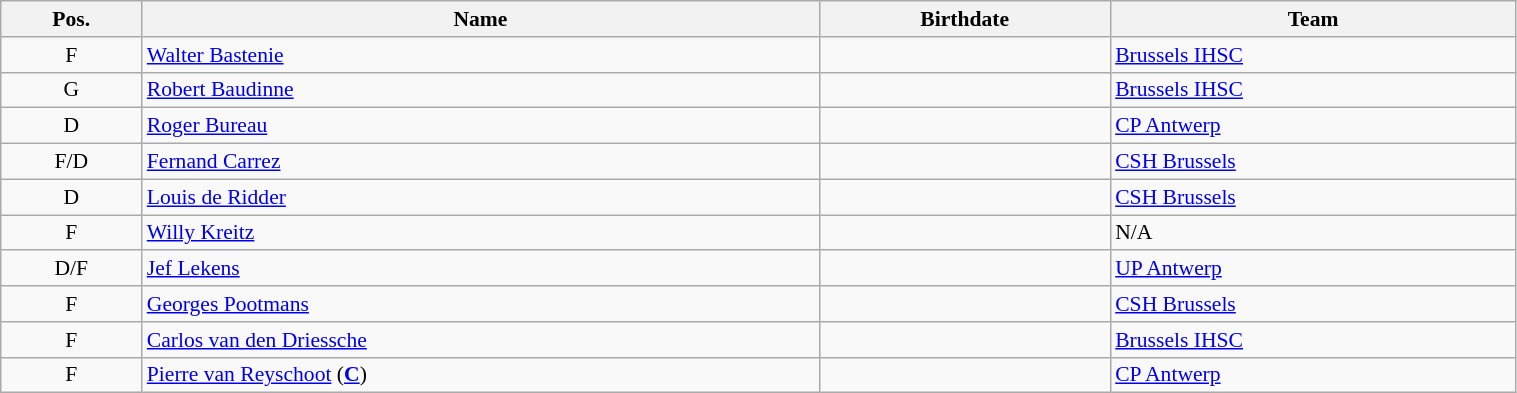<table class="wikitable sortable" width="80%" style="font-size: 90%; text-align: center;">
<tr>
<th>Pos.</th>
<th>Name</th>
<th>Birthdate</th>
<th>Team</th>
</tr>
<tr>
<td>F</td>
<td style="text-align:left;"><a href='#'>Walter Bastenie</a></td>
<td style="text-align:right;"></td>
<td style="text-align:left;"> <a href='#'>Brussels IHSC</a></td>
</tr>
<tr>
<td>G</td>
<td style="text-align:left;"><a href='#'>Robert Baudinne</a></td>
<td style="text-align:right;"></td>
<td style="text-align:left;"> <a href='#'>Brussels IHSC</a></td>
</tr>
<tr>
<td>D</td>
<td style="text-align:left;"><a href='#'>Roger Bureau</a></td>
<td style="text-align:right;"></td>
<td style="text-align:left;"> <a href='#'>CP Antwerp</a></td>
</tr>
<tr>
<td>F/D</td>
<td style="text-align:left;"><a href='#'>Fernand Carrez</a></td>
<td style="text-align:right;"></td>
<td style="text-align:left;"> <a href='#'>CSH Brussels</a></td>
</tr>
<tr>
<td>D</td>
<td style="text-align:left;"><a href='#'>Louis de Ridder</a></td>
<td style="text-align:right;"></td>
<td style="text-align:left;"> <a href='#'>CSH Brussels</a></td>
</tr>
<tr>
<td>F</td>
<td style="text-align:left;"><a href='#'>Willy Kreitz</a></td>
<td style="text-align:right;"></td>
<td style="text-align:left;">N/A</td>
</tr>
<tr>
<td>D/F</td>
<td style="text-align:left;"><a href='#'>Jef Lekens</a></td>
<td style="text-align:right;"></td>
<td style="text-align:left;"> <a href='#'>UP Antwerp</a></td>
</tr>
<tr>
<td>F</td>
<td style="text-align:left;"><a href='#'>Georges Pootmans</a></td>
<td style="text-align:right;"></td>
<td style="text-align:left;"> <a href='#'>CSH Brussels</a></td>
</tr>
<tr>
<td>F</td>
<td style="text-align:left;"><a href='#'>Carlos van den Driessche</a></td>
<td style="text-align:right;"></td>
<td style="text-align:left;"> <a href='#'>Brussels IHSC</a></td>
</tr>
<tr>
<td>F</td>
<td style="text-align:left;"><a href='#'>Pierre van Reyschoot</a> (<strong><a href='#'>C</a></strong>)</td>
<td style="text-align:right;"></td>
<td style="text-align:left;"> <a href='#'>CP Antwerp</a></td>
</tr>
</table>
